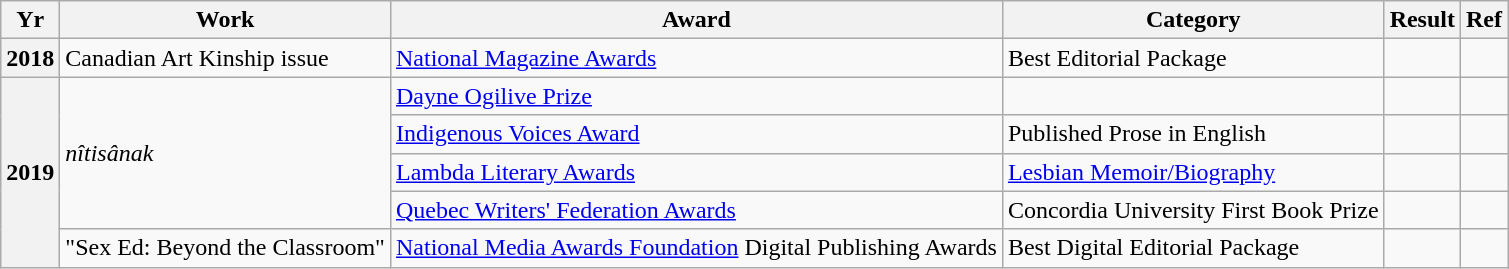<table class="wikitable">
<tr>
<th>Yr</th>
<th>Work</th>
<th>Award</th>
<th>Category</th>
<th>Result</th>
<th>Ref</th>
</tr>
<tr>
<th>2018</th>
<td>Canadian Art Kinship issue</td>
<td><a href='#'>National Magazine Awards</a></td>
<td>Best Editorial Package</td>
<td></td>
<td></td>
</tr>
<tr>
<th rowspan="5">2019</th>
<td rowspan="4"><em>nîtisânak</em></td>
<td><a href='#'>Dayne Ogilive Prize</a></td>
<td></td>
<td></td>
<td></td>
</tr>
<tr>
<td><a href='#'>Indigenous Voices Award</a></td>
<td>Published Prose in English</td>
<td></td>
<td></td>
</tr>
<tr>
<td><a href='#'>Lambda Literary Awards</a></td>
<td><a href='#'>Lesbian Memoir/Biography</a></td>
<td></td>
<td></td>
</tr>
<tr>
<td><a href='#'>Quebec Writers' Federation Awards</a></td>
<td>Concordia University First Book Prize</td>
<td></td>
<td></td>
</tr>
<tr>
<td>"Sex Ed: Beyond the Classroom"</td>
<td><a href='#'>National Media Awards Foundation</a> Digital Publishing Awards</td>
<td>Best Digital Editorial Package</td>
<td></td>
<td></td>
</tr>
</table>
